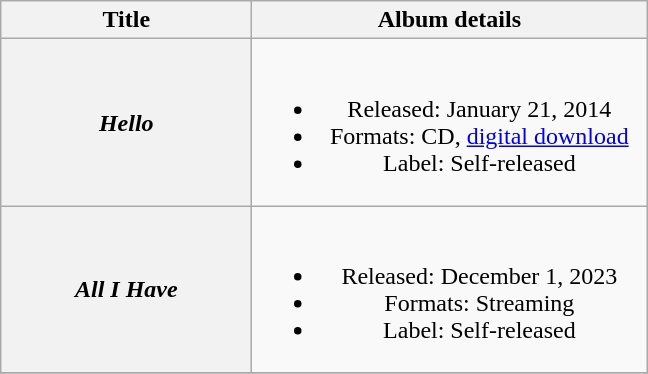<table class="wikitable plainrowheaders" style="text-align:center;">
<tr>
<th scope="col" style="width:10em;">Title</th>
<th scope="col" style="width:16em;">Album details</th>
</tr>
<tr>
<th scope="row"><em>Hello</em></th>
<td><br><ul><li>Released: January 21, 2014</li><li>Formats: CD, <a href='#'>digital download</a></li><li>Label: Self-released</li></ul></td>
</tr>
<tr>
<th scope="row"><em>All I Have</em></th>
<td><br><ul><li>Released: December 1, 2023</li><li>Formats: Streaming</li><li>Label: Self-released</li></ul></td>
</tr>
<tr>
</tr>
</table>
